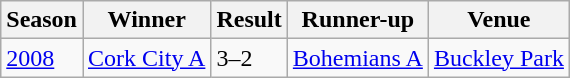<table class="wikitable">
<tr>
<th>Season</th>
<th>Winner</th>
<th>Result</th>
<th>Runner-up</th>
<th>Venue</th>
</tr>
<tr>
<td><a href='#'>2008</a></td>
<td><a href='#'>Cork City A</a></td>
<td>3–2</td>
<td><a href='#'>Bohemians A</a></td>
<td><a href='#'>Buckley Park</a></td>
</tr>
</table>
